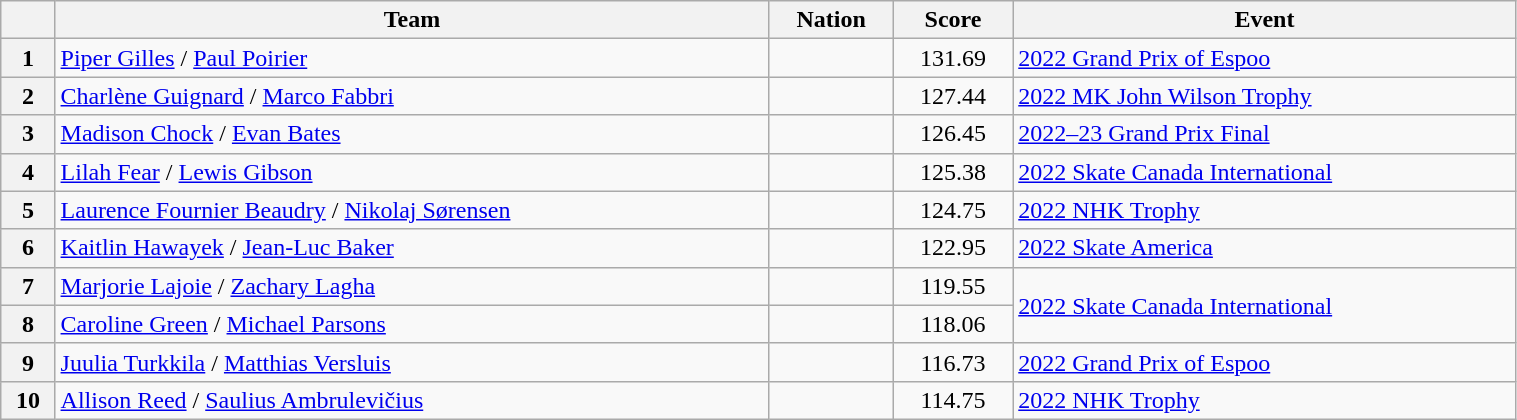<table class="wikitable sortable" style="text-align:left; width:80%">
<tr>
<th scope="col"></th>
<th scope="col">Team</th>
<th scope="col">Nation</th>
<th scope="col">Score</th>
<th scope="col">Event</th>
</tr>
<tr>
<th scope="row">1</th>
<td><a href='#'>Piper Gilles</a> / <a href='#'>Paul Poirier</a></td>
<td></td>
<td style="text-align:center;">131.69</td>
<td><a href='#'>2022 Grand Prix of Espoo</a></td>
</tr>
<tr>
<th scope="row">2</th>
<td><a href='#'>Charlène Guignard</a> / <a href='#'>Marco Fabbri</a></td>
<td></td>
<td style="text-align:center;">127.44</td>
<td><a href='#'>2022 MK John Wilson Trophy</a></td>
</tr>
<tr>
<th scope="row">3</th>
<td><a href='#'>Madison Chock</a> / <a href='#'>Evan Bates</a></td>
<td></td>
<td style="text-align:center;">126.45</td>
<td><a href='#'>2022–23 Grand Prix Final</a></td>
</tr>
<tr>
<th scope="row">4</th>
<td><a href='#'>Lilah Fear</a> / <a href='#'>Lewis Gibson</a></td>
<td></td>
<td style="text-align:center;">125.38</td>
<td><a href='#'>2022 Skate Canada International</a></td>
</tr>
<tr>
<th scope="row">5</th>
<td><a href='#'>Laurence Fournier Beaudry</a> / <a href='#'>Nikolaj Sørensen</a></td>
<td></td>
<td style="text-align:center;">124.75</td>
<td><a href='#'>2022 NHK Trophy</a></td>
</tr>
<tr>
<th scope="row">6</th>
<td><a href='#'>Kaitlin Hawayek</a> / <a href='#'>Jean-Luc Baker</a></td>
<td></td>
<td style="text-align:center;">122.95</td>
<td><a href='#'>2022 Skate America</a></td>
</tr>
<tr>
<th scope="row">7</th>
<td><a href='#'>Marjorie Lajoie</a> / <a href='#'>Zachary Lagha</a></td>
<td></td>
<td style="text-align:center;">119.55</td>
<td rowspan="2"><a href='#'>2022 Skate Canada International</a></td>
</tr>
<tr>
<th scope="row">8</th>
<td><a href='#'>Caroline Green</a> / <a href='#'>Michael Parsons</a></td>
<td></td>
<td style="text-align:center;">118.06</td>
</tr>
<tr>
<th scope="row">9</th>
<td><a href='#'>Juulia Turkkila</a> / <a href='#'>Matthias Versluis</a></td>
<td></td>
<td style="text-align:center;">116.73</td>
<td><a href='#'>2022 Grand Prix of Espoo</a></td>
</tr>
<tr>
<th scope="row">10</th>
<td><a href='#'>Allison Reed</a> / <a href='#'>Saulius Ambrulevičius</a></td>
<td></td>
<td style="text-align:center;">114.75</td>
<td><a href='#'>2022 NHK Trophy</a></td>
</tr>
</table>
